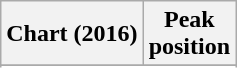<table class="wikitable sortable plainrowheaders" style="text-align:center">
<tr>
<th scope="col">Chart (2016)</th>
<th scope="col">Peak<br> position</th>
</tr>
<tr>
</tr>
<tr>
</tr>
<tr>
</tr>
<tr>
</tr>
<tr>
</tr>
<tr>
</tr>
<tr>
</tr>
<tr>
</tr>
</table>
